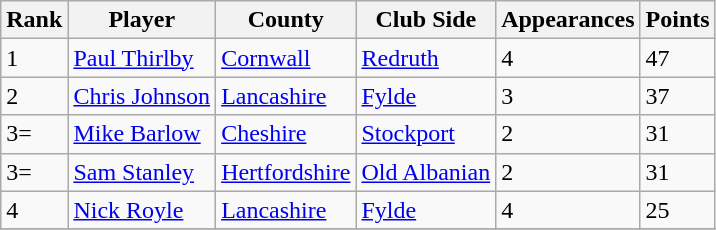<table class="wikitable">
<tr>
<th>Rank</th>
<th>Player</th>
<th>County</th>
<th>Club Side</th>
<th>Appearances</th>
<th>Points</th>
</tr>
<tr>
<td>1</td>
<td> <a href='#'>Paul Thirlby</a></td>
<td><a href='#'>Cornwall</a></td>
<td><a href='#'>Redruth</a></td>
<td>4</td>
<td>47</td>
</tr>
<tr>
<td>2</td>
<td> <a href='#'>Chris Johnson</a></td>
<td><a href='#'>Lancashire</a></td>
<td><a href='#'>Fylde</a></td>
<td>3</td>
<td>37</td>
</tr>
<tr>
<td>3=</td>
<td> <a href='#'>Mike Barlow</a></td>
<td><a href='#'>Cheshire</a></td>
<td><a href='#'>Stockport</a></td>
<td>2</td>
<td>31</td>
</tr>
<tr>
<td>3=</td>
<td> <a href='#'>Sam Stanley</a></td>
<td><a href='#'>Hertfordshire</a></td>
<td><a href='#'>Old Albanian</a></td>
<td>2</td>
<td>31</td>
</tr>
<tr>
<td>4</td>
<td> <a href='#'>Nick Royle</a></td>
<td><a href='#'>Lancashire</a></td>
<td><a href='#'>Fylde</a></td>
<td>4</td>
<td>25</td>
</tr>
<tr>
</tr>
</table>
